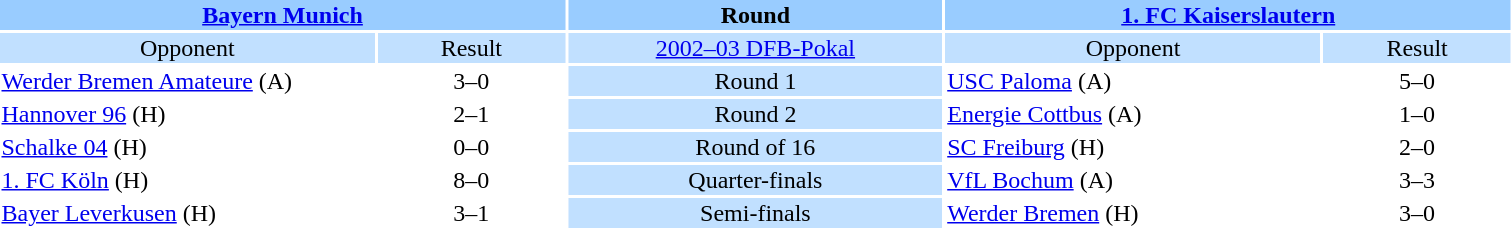<table style="width:80%; text-align:center;">
<tr style="vertical-align:top; background:#99CCFF;">
<th colspan="2"><a href='#'>Bayern Munich</a></th>
<th style="width:20%">Round</th>
<th colspan="2"><a href='#'>1. FC Kaiserslautern</a></th>
</tr>
<tr style="vertical-align:top; background:#C1E0FF;">
<td style="width:20%">Opponent</td>
<td style="width:10%">Result</td>
<td><a href='#'>2002–03 DFB-Pokal</a></td>
<td style="width:20%">Opponent</td>
<td style="width:10%">Result</td>
</tr>
<tr>
<td align="left"><a href='#'>Werder Bremen Amateure</a> (A)</td>
<td>3–0</td>
<td style="background:#C1E0FF;">Round 1</td>
<td align="left"><a href='#'>USC Paloma</a> (A)</td>
<td>5–0</td>
</tr>
<tr>
<td align="left"><a href='#'>Hannover 96</a> (H)</td>
<td>2–1</td>
<td style="background:#C1E0FF;">Round 2</td>
<td align="left"><a href='#'>Energie Cottbus</a> (A)</td>
<td>1–0</td>
</tr>
<tr>
<td align="left"><a href='#'>Schalke 04</a> (H)</td>
<td>0–0  </td>
<td style="background:#C1E0FF;">Round of 16</td>
<td align="left"><a href='#'>SC Freiburg</a> (H)</td>
<td>2–0</td>
</tr>
<tr>
<td align="left"><a href='#'>1. FC Köln</a> (H)</td>
<td>8–0</td>
<td style="background:#C1E0FF;">Quarter-finals</td>
<td align="left"><a href='#'>VfL Bochum</a> (A)</td>
<td>3–3  </td>
</tr>
<tr>
<td align="left"><a href='#'>Bayer Leverkusen</a> (H)</td>
<td>3–1</td>
<td style="background:#C1E0FF;">Semi-finals</td>
<td align="left"><a href='#'>Werder Bremen</a> (H)</td>
<td>3–0</td>
</tr>
</table>
